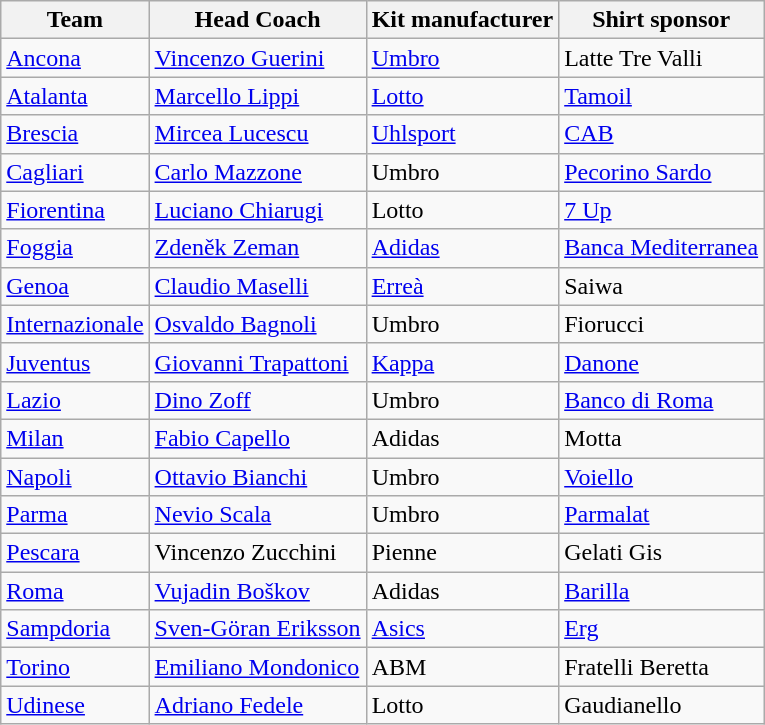<table class="wikitable sortable">
<tr>
<th>Team</th>
<th>Head Coach</th>
<th>Kit manufacturer</th>
<th>Shirt sponsor</th>
</tr>
<tr>
<td><a href='#'>Ancona</a></td>
<td> <a href='#'>Vincenzo Guerini</a></td>
<td><a href='#'>Umbro</a></td>
<td>Latte Tre Valli</td>
</tr>
<tr>
<td><a href='#'>Atalanta</a></td>
<td> <a href='#'>Marcello Lippi</a></td>
<td><a href='#'>Lotto</a></td>
<td><a href='#'>Tamoil</a></td>
</tr>
<tr>
<td><a href='#'>Brescia</a></td>
<td> <a href='#'>Mircea Lucescu</a></td>
<td><a href='#'>Uhlsport</a></td>
<td><a href='#'>CAB</a></td>
</tr>
<tr>
<td><a href='#'>Cagliari</a></td>
<td> <a href='#'>Carlo Mazzone</a></td>
<td>Umbro</td>
<td><a href='#'>Pecorino Sardo</a></td>
</tr>
<tr>
<td><a href='#'>Fiorentina</a></td>
<td> <a href='#'>Luciano Chiarugi</a></td>
<td>Lotto</td>
<td><a href='#'>7 Up</a></td>
</tr>
<tr>
<td><a href='#'>Foggia</a></td>
<td> <a href='#'>Zdeněk Zeman</a></td>
<td><a href='#'>Adidas</a></td>
<td><a href='#'>Banca Mediterranea</a></td>
</tr>
<tr>
<td><a href='#'>Genoa</a></td>
<td> <a href='#'>Claudio Maselli</a></td>
<td><a href='#'>Erreà</a></td>
<td>Saiwa</td>
</tr>
<tr>
<td><a href='#'>Internazionale</a></td>
<td> <a href='#'>Osvaldo Bagnoli</a></td>
<td>Umbro</td>
<td>Fiorucci</td>
</tr>
<tr>
<td><a href='#'>Juventus</a></td>
<td> <a href='#'>Giovanni Trapattoni</a></td>
<td><a href='#'>Kappa</a></td>
<td><a href='#'>Danone</a></td>
</tr>
<tr>
<td><a href='#'>Lazio</a></td>
<td> <a href='#'>Dino Zoff</a></td>
<td>Umbro</td>
<td><a href='#'>Banco di Roma</a></td>
</tr>
<tr>
<td><a href='#'>Milan</a></td>
<td> <a href='#'>Fabio Capello</a></td>
<td>Adidas</td>
<td>Motta</td>
</tr>
<tr>
<td><a href='#'>Napoli</a></td>
<td> <a href='#'>Ottavio Bianchi</a></td>
<td>Umbro</td>
<td><a href='#'>Voiello</a></td>
</tr>
<tr>
<td><a href='#'>Parma</a></td>
<td> <a href='#'>Nevio Scala</a></td>
<td>Umbro</td>
<td><a href='#'>Parmalat</a></td>
</tr>
<tr>
<td><a href='#'>Pescara</a></td>
<td> Vincenzo Zucchini</td>
<td>Pienne</td>
<td>Gelati Gis</td>
</tr>
<tr>
<td><a href='#'>Roma</a></td>
<td> <a href='#'>Vujadin Boškov</a></td>
<td>Adidas</td>
<td><a href='#'>Barilla</a></td>
</tr>
<tr>
<td><a href='#'>Sampdoria</a></td>
<td> <a href='#'>Sven-Göran Eriksson</a></td>
<td><a href='#'>Asics</a></td>
<td><a href='#'>Erg</a></td>
</tr>
<tr>
<td><a href='#'>Torino</a></td>
<td> <a href='#'>Emiliano Mondonico</a></td>
<td>ABM</td>
<td>Fratelli Beretta</td>
</tr>
<tr>
<td><a href='#'>Udinese</a></td>
<td> <a href='#'>Adriano Fedele</a></td>
<td>Lotto</td>
<td>Gaudianello</td>
</tr>
</table>
